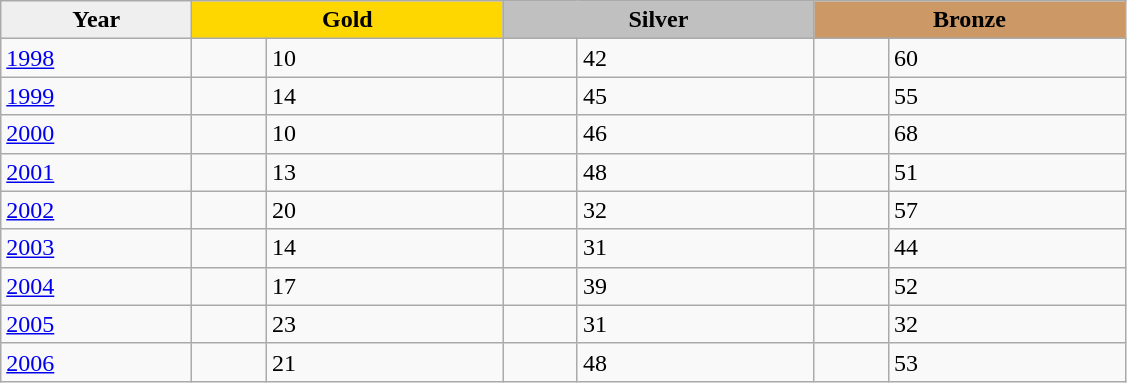<table class="wikitable" style="font-size:100%">
<tr align=center>
<th scope=col style="width:120px; background: #efefef;">Year</th>
<th scope=col colspan=2 style="width:200px; background: gold;">Gold</th>
<th scope=col colspan=2 style="width:200px; background: silver;">Silver</th>
<th scope=col colspan=2 style="width:200px; background: #cc9966;">Bronze</th>
</tr>
<tr>
<td><a href='#'>1998</a></td>
<td></td>
<td>10</td>
<td></td>
<td>42</td>
<td></td>
<td>60</td>
</tr>
<tr>
<td><a href='#'>1999</a></td>
<td></td>
<td>14</td>
<td></td>
<td>45</td>
<td></td>
<td>55</td>
</tr>
<tr>
<td><a href='#'>2000</a></td>
<td></td>
<td>10</td>
<td></td>
<td>46</td>
<td></td>
<td>68</td>
</tr>
<tr>
<td><a href='#'>2001</a></td>
<td></td>
<td>13</td>
<td></td>
<td>48</td>
<td></td>
<td>51</td>
</tr>
<tr>
<td><a href='#'>2002</a></td>
<td></td>
<td>20</td>
<td></td>
<td>32</td>
<td></td>
<td>57</td>
</tr>
<tr>
<td><a href='#'>2003</a></td>
<td></td>
<td>14</td>
<td></td>
<td>31</td>
<td></td>
<td>44</td>
</tr>
<tr>
<td><a href='#'>2004</a></td>
<td></td>
<td>17</td>
<td></td>
<td>39</td>
<td></td>
<td>52</td>
</tr>
<tr>
<td><a href='#'>2005</a></td>
<td></td>
<td>23</td>
<td></td>
<td>31</td>
<td></td>
<td>32</td>
</tr>
<tr>
<td><a href='#'>2006</a></td>
<td></td>
<td>21</td>
<td></td>
<td>48</td>
<td></td>
<td>53</td>
</tr>
</table>
